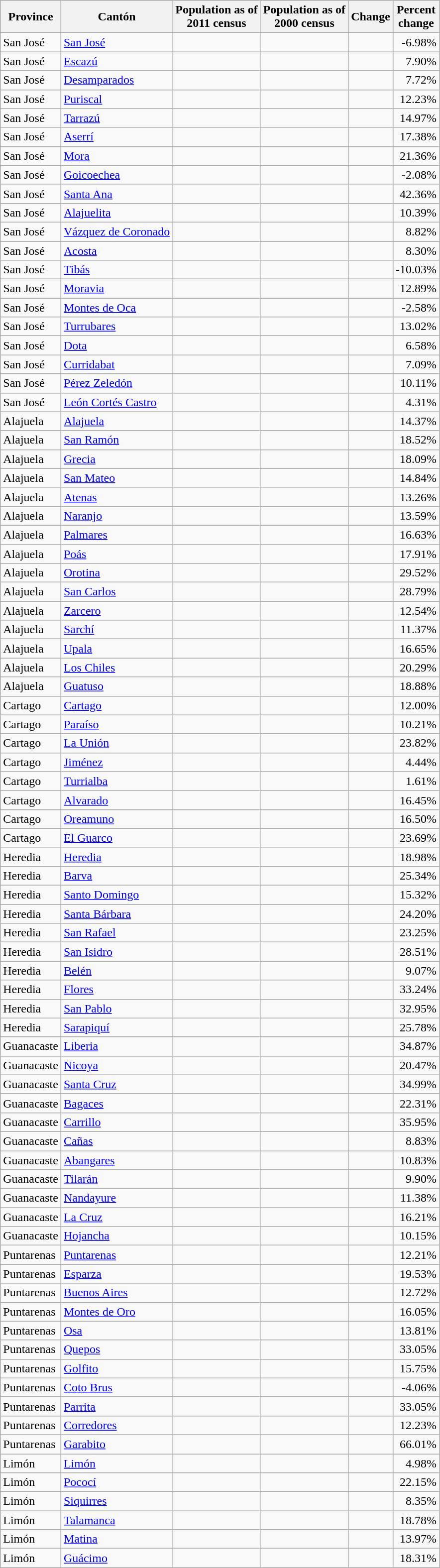<table class="wikitable sortable" style="text-align: right;">
<tr>
<th>Province</th>
<th>Cantón</th>
<th>Population as of<br>2011 census</th>
<th>Population as of<br>2000 census</th>
<th>Change</th>
<th>Percent<br>change</th>
</tr>
<tr>
<td style="text-align: left;">San José</td>
<td style="text-align: left;"><a href='#'>San José</a></td>
<td></td>
<td></td>
<td> </td>
<td>-6.98% </td>
</tr>
<tr>
<td style="text-align: left;">San José</td>
<td style="text-align: left;"><a href='#'>Escazú</a></td>
<td></td>
<td></td>
<td> </td>
<td>7.90% </td>
</tr>
<tr>
<td style="text-align: left;">San José</td>
<td style="text-align: left;"><a href='#'>Desamparados</a></td>
<td></td>
<td></td>
<td> </td>
<td>7.72% </td>
</tr>
<tr>
<td style="text-align: left;">San José</td>
<td style="text-align: left;"><a href='#'>Puriscal</a></td>
<td></td>
<td></td>
<td> </td>
<td>12.23% </td>
</tr>
<tr>
<td style="text-align: left;">San José</td>
<td style="text-align: left;"><a href='#'>Tarrazú</a></td>
<td></td>
<td></td>
<td> </td>
<td>14.97% </td>
</tr>
<tr>
<td style="text-align: left;">San José</td>
<td style="text-align: left;"><a href='#'>Aserrí</a></td>
<td></td>
<td></td>
<td> </td>
<td>17.38% </td>
</tr>
<tr>
<td style="text-align: left;">San José</td>
<td style="text-align: left;"><a href='#'>Mora</a></td>
<td></td>
<td></td>
<td> </td>
<td>21.36% </td>
</tr>
<tr>
<td style="text-align: left;">San José</td>
<td style="text-align: left;"><a href='#'>Goicoechea</a></td>
<td></td>
<td></td>
<td> </td>
<td>-2.08% </td>
</tr>
<tr>
<td style="text-align: left;">San José</td>
<td style="text-align: left;"><a href='#'>Santa Ana</a></td>
<td></td>
<td></td>
<td> </td>
<td>42.36% </td>
</tr>
<tr>
<td style="text-align: left;">San José</td>
<td style="text-align: left;"><a href='#'>Alajuelita</a></td>
<td></td>
<td></td>
<td> </td>
<td>10.39% </td>
</tr>
<tr>
<td style="text-align: left;">San José</td>
<td style="text-align: left;"><a href='#'>Vázquez de Coronado</a></td>
<td></td>
<td></td>
<td> </td>
<td>8.82% </td>
</tr>
<tr>
<td style="text-align: left;">San José</td>
<td style="text-align: left;"><a href='#'>Acosta</a></td>
<td></td>
<td></td>
<td> </td>
<td>8.30% </td>
</tr>
<tr>
<td style="text-align: left;">San José</td>
<td style="text-align: left;"><a href='#'>Tibás</a></td>
<td></td>
<td></td>
<td> </td>
<td>-10.03% </td>
</tr>
<tr>
<td style="text-align: left;">San José</td>
<td style="text-align: left;"><a href='#'>Moravia</a></td>
<td></td>
<td></td>
<td> </td>
<td>12.89% </td>
</tr>
<tr>
<td style="text-align: left;">San José</td>
<td style="text-align: left;"><a href='#'>Montes de Oca</a></td>
<td></td>
<td></td>
<td> </td>
<td>-2.58% </td>
</tr>
<tr>
<td style="text-align: left;">San José</td>
<td style="text-align: left;"><a href='#'>Turrubares</a></td>
<td></td>
<td></td>
<td> </td>
<td>13.02% </td>
</tr>
<tr>
<td style="text-align: left;">San José</td>
<td style="text-align: left;"><a href='#'>Dota</a></td>
<td></td>
<td></td>
<td> </td>
<td>6.58% </td>
</tr>
<tr>
<td style="text-align: left;">San José</td>
<td style="text-align: left;"><a href='#'>Curridabat</a></td>
<td></td>
<td></td>
<td> </td>
<td>7.09% </td>
</tr>
<tr>
<td style="text-align: left;">San José</td>
<td style="text-align: left;"><a href='#'>Pérez Zeledón</a></td>
<td></td>
<td></td>
<td> </td>
<td>10.11% </td>
</tr>
<tr>
<td style="text-align: left;">San José</td>
<td style="text-align: left;"><a href='#'>León Cortés Castro</a></td>
<td></td>
<td></td>
<td> </td>
<td>4.31% </td>
</tr>
<tr>
<td style="text-align: left;">Alajuela</td>
<td style="text-align: left;"><a href='#'>Alajuela</a></td>
<td></td>
<td></td>
<td> </td>
<td>14.37% </td>
</tr>
<tr>
<td style="text-align: left;">Alajuela</td>
<td style="text-align: left;"><a href='#'>San Ramón</a></td>
<td></td>
<td></td>
<td> </td>
<td>18.52% </td>
</tr>
<tr>
<td style="text-align: left;">Alajuela</td>
<td style="text-align: left;"><a href='#'>Grecia</a></td>
<td></td>
<td></td>
<td> </td>
<td>18.09% </td>
</tr>
<tr>
<td style="text-align: left;">Alajuela</td>
<td style="text-align: left;"><a href='#'>San Mateo</a></td>
<td></td>
<td></td>
<td> </td>
<td>14.84% </td>
</tr>
<tr>
<td style="text-align: left;">Alajuela</td>
<td style="text-align: left;"><a href='#'>Atenas</a></td>
<td></td>
<td></td>
<td> </td>
<td>13.26% </td>
</tr>
<tr>
<td style="text-align: left;">Alajuela</td>
<td style="text-align: left;"><a href='#'>Naranjo</a></td>
<td></td>
<td></td>
<td> </td>
<td>13.59% </td>
</tr>
<tr>
<td style="text-align: left;">Alajuela</td>
<td style="text-align: left;"><a href='#'>Palmares</a></td>
<td></td>
<td></td>
<td> </td>
<td>16.63% </td>
</tr>
<tr>
<td style="text-align: left;">Alajuela</td>
<td style="text-align: left;"><a href='#'>Poás</a></td>
<td></td>
<td></td>
<td> </td>
<td>17.91% </td>
</tr>
<tr>
<td style="text-align: left;">Alajuela</td>
<td style="text-align: left;"><a href='#'>Orotina</a></td>
<td></td>
<td></td>
<td> </td>
<td>29.52% </td>
</tr>
<tr>
<td style="text-align: left;">Alajuela</td>
<td style="text-align: left;"><a href='#'>San Carlos</a></td>
<td></td>
<td></td>
<td> </td>
<td>28.79% </td>
</tr>
<tr>
<td style="text-align: left;">Alajuela</td>
<td style="text-align: left;"><a href='#'>Zarcero</a></td>
<td></td>
<td></td>
<td> </td>
<td>12.54% </td>
</tr>
<tr>
<td style="text-align: left;">Alajuela</td>
<td style="text-align: left;"><a href='#'>Sarchí</a></td>
<td></td>
<td></td>
<td> </td>
<td>11.37% </td>
</tr>
<tr>
<td style="text-align: left;">Alajuela</td>
<td style="text-align: left;"><a href='#'>Upala</a></td>
<td></td>
<td></td>
<td> </td>
<td>16.65% </td>
</tr>
<tr>
<td style="text-align: left;">Alajuela</td>
<td style="text-align: left;"><a href='#'>Los Chiles</a></td>
<td></td>
<td></td>
<td> </td>
<td>20.29% </td>
</tr>
<tr>
<td style="text-align: left;">Alajuela</td>
<td style="text-align: left;"><a href='#'>Guatuso</a></td>
<td></td>
<td></td>
<td> </td>
<td>18.88% </td>
</tr>
<tr>
<td style="text-align: left;">Cartago</td>
<td style="text-align: left;"><a href='#'>Cartago</a></td>
<td></td>
<td></td>
<td> </td>
<td>12.00% </td>
</tr>
<tr>
<td style="text-align: left;">Cartago</td>
<td style="text-align: left;"><a href='#'>Paraíso</a></td>
<td></td>
<td></td>
<td> </td>
<td>10.21% </td>
</tr>
<tr>
<td style="text-align: left;">Cartago</td>
<td style="text-align: left;"><a href='#'>La Unión</a></td>
<td></td>
<td></td>
<td> </td>
<td>23.82% </td>
</tr>
<tr>
<td style="text-align: left;">Cartago</td>
<td style="text-align: left;"><a href='#'>Jiménez</a></td>
<td></td>
<td></td>
<td> </td>
<td>4.44% </td>
</tr>
<tr>
<td style="text-align: left;">Cartago</td>
<td style="text-align: left;"><a href='#'>Turrialba</a></td>
<td></td>
<td></td>
<td> </td>
<td>1.61% </td>
</tr>
<tr>
<td style="text-align: left;">Cartago</td>
<td style="text-align: left;"><a href='#'>Alvarado</a></td>
<td></td>
<td></td>
<td> </td>
<td>16.45% </td>
</tr>
<tr>
<td style="text-align: left;">Cartago</td>
<td style="text-align: left;"><a href='#'>Oreamuno</a></td>
<td></td>
<td></td>
<td> </td>
<td>16.50% </td>
</tr>
<tr>
<td style="text-align: left;">Cartago</td>
<td style="text-align: left;"><a href='#'>El Guarco</a></td>
<td></td>
<td></td>
<td> </td>
<td>23.69% </td>
</tr>
<tr>
<td style="text-align: left;">Heredia</td>
<td style="text-align: left;"><a href='#'>Heredia</a></td>
<td></td>
<td></td>
<td> </td>
<td>18.98% </td>
</tr>
<tr>
<td style="text-align: left;">Heredia</td>
<td style="text-align: left;"><a href='#'>Barva</a></td>
<td></td>
<td></td>
<td> </td>
<td>25.34% </td>
</tr>
<tr>
<td style="text-align: left;">Heredia</td>
<td style="text-align: left;"><a href='#'>Santo Domingo</a></td>
<td></td>
<td></td>
<td> </td>
<td>15.32% </td>
</tr>
<tr>
<td style="text-align: left;">Heredia</td>
<td style="text-align: left;"><a href='#'>Santa Bárbara</a></td>
<td></td>
<td></td>
<td> </td>
<td>24.20% </td>
</tr>
<tr>
<td style="text-align: left;">Heredia</td>
<td style="text-align: left;"><a href='#'>San Rafael</a></td>
<td></td>
<td></td>
<td> </td>
<td>23.25% </td>
</tr>
<tr>
<td style="text-align: left;">Heredia</td>
<td style="text-align: left;"><a href='#'>San Isidro</a></td>
<td></td>
<td></td>
<td> </td>
<td>28.51% </td>
</tr>
<tr>
<td style="text-align: left;">Heredia</td>
<td style="text-align: left;"><a href='#'>Belén</a></td>
<td></td>
<td></td>
<td> </td>
<td>9.07% </td>
</tr>
<tr>
<td style="text-align: left;">Heredia</td>
<td style="text-align: left;"><a href='#'>Flores</a></td>
<td></td>
<td></td>
<td> </td>
<td>33.24% </td>
</tr>
<tr>
<td style="text-align: left;">Heredia</td>
<td style="text-align: left;"><a href='#'>San Pablo</a></td>
<td></td>
<td></td>
<td> </td>
<td>32.95% </td>
</tr>
<tr>
<td style="text-align: left;">Heredia</td>
<td style="text-align: left;"><a href='#'>Sarapiquí</a></td>
<td></td>
<td></td>
<td> </td>
<td>25.78% </td>
</tr>
<tr>
<td style="text-align: left;">Guanacaste</td>
<td style="text-align: left;"><a href='#'>Liberia</a></td>
<td></td>
<td></td>
<td> </td>
<td>34.87% </td>
</tr>
<tr>
<td style="text-align: left;">Guanacaste</td>
<td style="text-align: left;"><a href='#'>Nicoya</a></td>
<td></td>
<td></td>
<td> </td>
<td>20.47% </td>
</tr>
<tr>
<td style="text-align: left;">Guanacaste</td>
<td style="text-align: left;"><a href='#'>Santa Cruz</a></td>
<td></td>
<td></td>
<td> </td>
<td>34.99% </td>
</tr>
<tr>
<td style="text-align: left;">Guanacaste</td>
<td style="text-align: left;"><a href='#'>Bagaces</a></td>
<td></td>
<td></td>
<td> </td>
<td>22.31% </td>
</tr>
<tr>
<td style="text-align: left;">Guanacaste</td>
<td style="text-align: left;"><a href='#'>Carrillo</a></td>
<td></td>
<td></td>
<td> </td>
<td>35.95% </td>
</tr>
<tr>
<td style="text-align: left;">Guanacaste</td>
<td style="text-align: left;"><a href='#'>Cañas</a></td>
<td></td>
<td></td>
<td> </td>
<td>8.83% </td>
</tr>
<tr>
<td style="text-align: left;">Guanacaste</td>
<td style="text-align: left;"><a href='#'>Abangares</a></td>
<td></td>
<td></td>
<td> </td>
<td>10.83% </td>
</tr>
<tr>
<td style="text-align: left;">Guanacaste</td>
<td style="text-align: left;"><a href='#'>Tilarán</a></td>
<td></td>
<td></td>
<td> </td>
<td>9.90% </td>
</tr>
<tr>
<td style="text-align: left;">Guanacaste</td>
<td style="text-align: left;"><a href='#'>Nandayure</a></td>
<td></td>
<td></td>
<td> </td>
<td>11.38% </td>
</tr>
<tr>
<td style="text-align: left;">Guanacaste</td>
<td style="text-align: left;"><a href='#'>La Cruz</a></td>
<td></td>
<td></td>
<td> </td>
<td>16.21% </td>
</tr>
<tr>
<td style="text-align: left;">Guanacaste</td>
<td style="text-align: left;"><a href='#'>Hojancha</a></td>
<td></td>
<td></td>
<td> </td>
<td>10.15% </td>
</tr>
<tr>
<td style="text-align: left;">Puntarenas</td>
<td style="text-align: left;"><a href='#'>Puntarenas</a></td>
<td></td>
<td></td>
<td> </td>
<td>12.21% </td>
</tr>
<tr>
<td style="text-align: left;">Puntarenas</td>
<td style="text-align: left;"><a href='#'>Esparza</a></td>
<td></td>
<td></td>
<td> </td>
<td>19.53% </td>
</tr>
<tr>
<td style="text-align: left;">Puntarenas</td>
<td style="text-align: left;"><a href='#'>Buenos Aires</a></td>
<td></td>
<td></td>
<td> </td>
<td>12.72% </td>
</tr>
<tr>
<td style="text-align: left;">Puntarenas</td>
<td style="text-align: left;"><a href='#'>Montes de Oro</a></td>
<td></td>
<td></td>
<td> </td>
<td>16.05% </td>
</tr>
<tr>
<td style="text-align: left;">Puntarenas</td>
<td style="text-align: left;"><a href='#'>Osa</a></td>
<td></td>
<td></td>
<td> </td>
<td>13.81% </td>
</tr>
<tr>
<td style="text-align: left;">Puntarenas</td>
<td style="text-align: left;"><a href='#'>Quepos</a></td>
<td></td>
<td></td>
<td> </td>
<td>33.05% </td>
</tr>
<tr>
<td style="text-align: left;">Puntarenas</td>
<td style="text-align: left;"><a href='#'>Golfito</a></td>
<td></td>
<td></td>
<td> </td>
<td>15.75% </td>
</tr>
<tr>
<td style="text-align: left;">Puntarenas</td>
<td style="text-align: left;"><a href='#'>Coto Brus</a></td>
<td></td>
<td></td>
<td> </td>
<td>-4.06% </td>
</tr>
<tr>
<td style="text-align: left;">Puntarenas</td>
<td style="text-align: left;"><a href='#'>Parrita</a></td>
<td></td>
<td></td>
<td> </td>
<td>33.05% </td>
</tr>
<tr>
<td style="text-align: left;">Puntarenas</td>
<td style="text-align: left;"><a href='#'>Corredores</a></td>
<td></td>
<td></td>
<td> </td>
<td>12.23% </td>
</tr>
<tr>
<td style="text-align: left;">Puntarenas</td>
<td style="text-align: left;"><a href='#'>Garabito</a></td>
<td></td>
<td></td>
<td> </td>
<td>66.01% </td>
</tr>
<tr>
<td style="text-align: left;">Limón</td>
<td style="text-align: left;"><a href='#'>Limón</a></td>
<td></td>
<td></td>
<td> </td>
<td>4.98% </td>
</tr>
<tr>
<td style="text-align: left;">Limón</td>
<td style="text-align: left;"><a href='#'>Pococí</a></td>
<td></td>
<td></td>
<td> </td>
<td>22.15% </td>
</tr>
<tr>
<td style="text-align: left;">Limón</td>
<td style="text-align: left;"><a href='#'>Siquirres</a></td>
<td></td>
<td></td>
<td> </td>
<td>8.35% </td>
</tr>
<tr>
<td style="text-align: left;">Limón</td>
<td style="text-align: left;"><a href='#'>Talamanca</a></td>
<td></td>
<td></td>
<td> </td>
<td>18.78% </td>
</tr>
<tr>
<td style="text-align: left;">Limón</td>
<td style="text-align: left;"><a href='#'>Matina</a></td>
<td></td>
<td></td>
<td> </td>
<td>13.97% </td>
</tr>
<tr>
<td style="text-align: left;">Limón</td>
<td style="text-align: left;"><a href='#'>Guácimo</a></td>
<td></td>
<td></td>
<td> </td>
<td>18.31% </td>
</tr>
</table>
